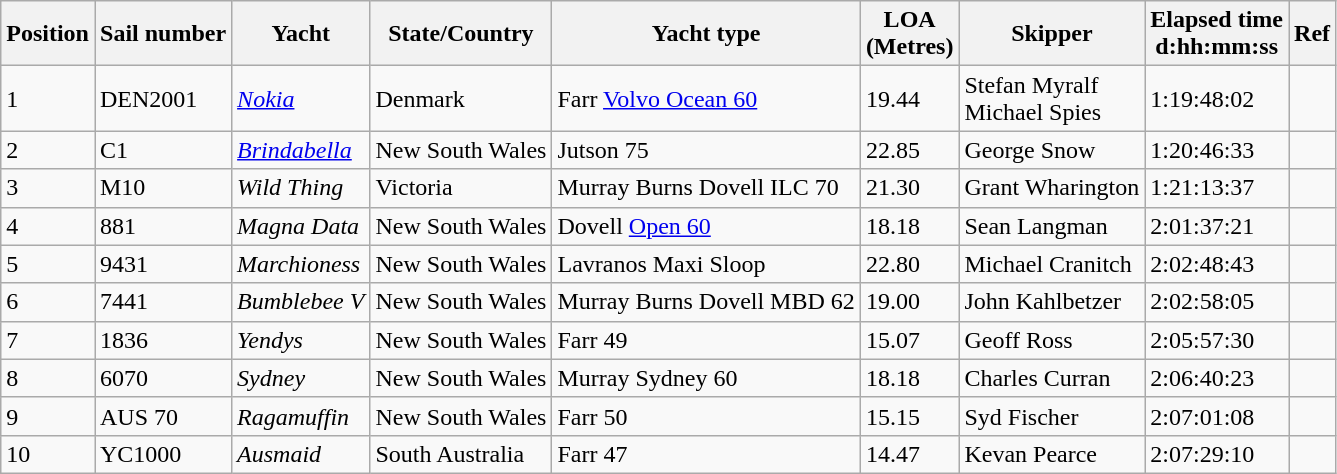<table class="wikitable">
<tr>
<th>Position</th>
<th>Sail number</th>
<th>Yacht</th>
<th>State/Country</th>
<th>Yacht type</th>
<th>LOA <br>(Metres)</th>
<th>Skipper</th>
<th>Elapsed time <br>d:hh:mm:ss</th>
<th>Ref</th>
</tr>
<tr>
<td>1</td>
<td>DEN2001</td>
<td><em><a href='#'>Nokia</a></em></td>
<td> Denmark</td>
<td>Farr <a href='#'>Volvo Ocean 60</a></td>
<td>19.44</td>
<td>Stefan Myralf <br> Michael Spies</td>
<td>1:19:48:02</td>
<td></td>
</tr>
<tr>
<td>2</td>
<td>C1</td>
<td><em><a href='#'>Brindabella</a></em></td>
<td> New South Wales</td>
<td>Jutson 75</td>
<td>22.85</td>
<td>George Snow</td>
<td>1:20:46:33</td>
<td></td>
</tr>
<tr>
<td>3</td>
<td>M10</td>
<td><em>Wild Thing</em></td>
<td> Victoria</td>
<td>Murray Burns Dovell ILC 70</td>
<td>21.30</td>
<td>Grant Wharington</td>
<td>1:21:13:37</td>
<td></td>
</tr>
<tr>
<td>4</td>
<td>881</td>
<td><em>Magna Data</em></td>
<td> New South Wales</td>
<td>Dovell <a href='#'>Open 60</a></td>
<td>18.18</td>
<td>Sean Langman</td>
<td>2:01:37:21</td>
<td></td>
</tr>
<tr>
<td>5</td>
<td>9431</td>
<td><em>Marchioness</em></td>
<td> New South Wales</td>
<td>Lavranos Maxi Sloop</td>
<td>22.80</td>
<td>Michael Cranitch</td>
<td>2:02:48:43</td>
<td></td>
</tr>
<tr>
<td>6</td>
<td>7441</td>
<td><em>Bumblebee V</em></td>
<td> New South Wales</td>
<td>Murray Burns Dovell MBD 62</td>
<td>19.00</td>
<td>John Kahlbetzer</td>
<td>2:02:58:05</td>
<td></td>
</tr>
<tr>
<td>7</td>
<td>1836</td>
<td><em>Yendys</em></td>
<td> New South Wales</td>
<td>Farr 49</td>
<td>15.07</td>
<td>Geoff Ross</td>
<td>2:05:57:30</td>
<td></td>
</tr>
<tr>
<td>8</td>
<td>6070</td>
<td><em>Sydney</em></td>
<td> New South Wales</td>
<td>Murray Sydney 60</td>
<td>18.18</td>
<td>Charles Curran</td>
<td>2:06:40:23</td>
<td></td>
</tr>
<tr>
<td>9</td>
<td>AUS 70</td>
<td><em>Ragamuffin</em></td>
<td> New South Wales</td>
<td>Farr 50</td>
<td>15.15</td>
<td>Syd Fischer</td>
<td>2:07:01:08</td>
<td></td>
</tr>
<tr>
<td>10</td>
<td>YC1000</td>
<td><em>Ausmaid</em></td>
<td> South Australia</td>
<td>Farr 47</td>
<td>14.47</td>
<td>Kevan Pearce</td>
<td>2:07:29:10</td>
<td></td>
</tr>
</table>
